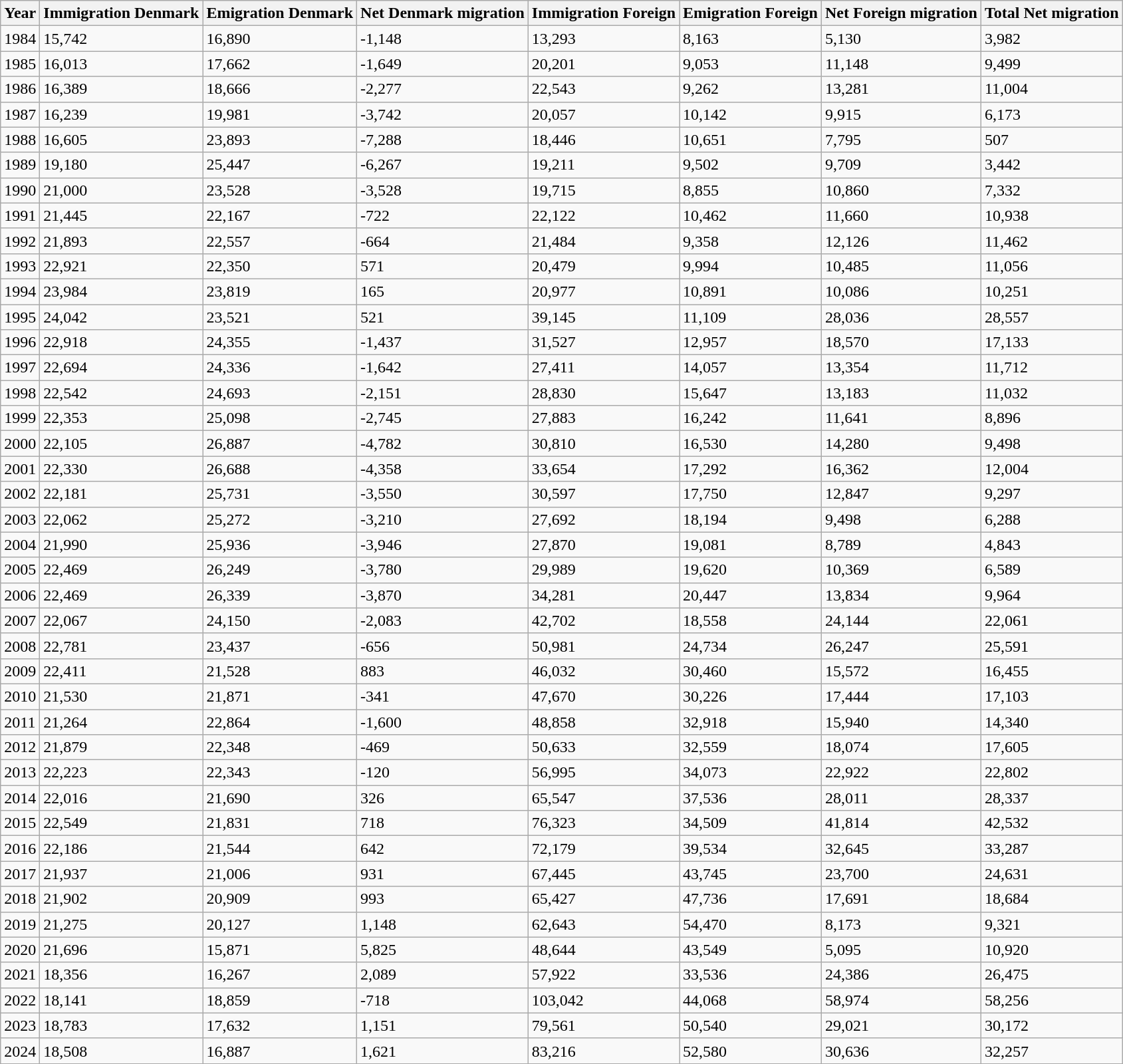<table class="wikitable sortable">
<tr>
<th>Year</th>
<th>Immigration Denmark</th>
<th>Emigration Denmark</th>
<th>Net Denmark migration</th>
<th>Immigration Foreign</th>
<th>Emigration Foreign</th>
<th>Net Foreign migration</th>
<th>Total Net migration</th>
</tr>
<tr>
<td>1984</td>
<td>15,742</td>
<td>16,890</td>
<td>-1,148</td>
<td>13,293</td>
<td>8,163</td>
<td>5,130</td>
<td>3,982</td>
</tr>
<tr>
<td>1985</td>
<td>16,013</td>
<td>17,662</td>
<td>-1,649</td>
<td>20,201</td>
<td>9,053</td>
<td>11,148</td>
<td>9,499</td>
</tr>
<tr>
<td>1986</td>
<td>16,389</td>
<td>18,666</td>
<td>-2,277</td>
<td>22,543</td>
<td>9,262</td>
<td>13,281</td>
<td>11,004</td>
</tr>
<tr>
<td>1987</td>
<td>16,239</td>
<td>19,981</td>
<td>-3,742</td>
<td>20,057</td>
<td>10,142</td>
<td>9,915</td>
<td>6,173</td>
</tr>
<tr>
<td>1988</td>
<td>16,605</td>
<td>23,893</td>
<td>-7,288</td>
<td>18,446</td>
<td>10,651</td>
<td>7,795</td>
<td>507</td>
</tr>
<tr>
<td>1989</td>
<td>19,180</td>
<td>25,447</td>
<td>-6,267</td>
<td>19,211</td>
<td>9,502</td>
<td>9,709</td>
<td>3,442</td>
</tr>
<tr>
<td>1990</td>
<td>21,000</td>
<td>23,528</td>
<td>-3,528</td>
<td>19,715</td>
<td>8,855</td>
<td>10,860</td>
<td>7,332</td>
</tr>
<tr>
<td>1991</td>
<td>21,445</td>
<td>22,167</td>
<td>-722</td>
<td>22,122</td>
<td>10,462</td>
<td>11,660</td>
<td>10,938</td>
</tr>
<tr>
<td>1992</td>
<td>21,893</td>
<td>22,557</td>
<td>-664</td>
<td>21,484</td>
<td>9,358</td>
<td>12,126</td>
<td>11,462</td>
</tr>
<tr>
<td>1993</td>
<td>22,921</td>
<td>22,350</td>
<td>571</td>
<td>20,479</td>
<td>9,994</td>
<td>10,485</td>
<td>11,056</td>
</tr>
<tr>
<td>1994</td>
<td>23,984</td>
<td>23,819</td>
<td>165</td>
<td>20,977</td>
<td>10,891</td>
<td>10,086</td>
<td>10,251</td>
</tr>
<tr>
<td>1995</td>
<td>24,042</td>
<td>23,521</td>
<td>521</td>
<td>39,145</td>
<td>11,109</td>
<td>28,036</td>
<td>28,557</td>
</tr>
<tr>
<td>1996</td>
<td>22,918</td>
<td>24,355</td>
<td>-1,437</td>
<td>31,527</td>
<td>12,957</td>
<td>18,570</td>
<td>17,133</td>
</tr>
<tr>
<td>1997</td>
<td>22,694</td>
<td>24,336</td>
<td>-1,642</td>
<td>27,411</td>
<td>14,057</td>
<td>13,354</td>
<td>11,712</td>
</tr>
<tr>
<td>1998</td>
<td>22,542</td>
<td>24,693</td>
<td>-2,151</td>
<td>28,830</td>
<td>15,647</td>
<td>13,183</td>
<td>11,032</td>
</tr>
<tr>
<td>1999</td>
<td>22,353</td>
<td>25,098</td>
<td>-2,745</td>
<td>27,883</td>
<td>16,242</td>
<td>11,641</td>
<td>8,896</td>
</tr>
<tr>
<td>2000</td>
<td>22,105</td>
<td>26,887</td>
<td>-4,782</td>
<td>30,810</td>
<td>16,530</td>
<td>14,280</td>
<td>9,498</td>
</tr>
<tr>
<td>2001</td>
<td>22,330</td>
<td>26,688</td>
<td>-4,358</td>
<td>33,654</td>
<td>17,292</td>
<td>16,362</td>
<td>12,004</td>
</tr>
<tr>
<td>2002</td>
<td>22,181</td>
<td>25,731</td>
<td>-3,550</td>
<td>30,597</td>
<td>17,750</td>
<td>12,847</td>
<td>9,297</td>
</tr>
<tr>
<td>2003</td>
<td>22,062</td>
<td>25,272</td>
<td>-3,210</td>
<td>27,692</td>
<td>18,194</td>
<td>9,498</td>
<td>6,288</td>
</tr>
<tr>
<td>2004</td>
<td>21,990</td>
<td>25,936</td>
<td>-3,946</td>
<td>27,870</td>
<td>19,081</td>
<td>8,789</td>
<td>4,843</td>
</tr>
<tr>
<td>2005</td>
<td>22,469</td>
<td>26,249</td>
<td>-3,780</td>
<td>29,989</td>
<td>19,620</td>
<td>10,369</td>
<td>6,589</td>
</tr>
<tr>
<td>2006</td>
<td>22,469</td>
<td>26,339</td>
<td>-3,870</td>
<td>34,281</td>
<td>20,447</td>
<td>13,834</td>
<td>9,964</td>
</tr>
<tr>
<td>2007</td>
<td>22,067</td>
<td>24,150</td>
<td>-2,083</td>
<td>42,702</td>
<td>18,558</td>
<td>24,144</td>
<td>22,061</td>
</tr>
<tr>
<td>2008</td>
<td>22,781</td>
<td>23,437</td>
<td>-656</td>
<td>50,981</td>
<td>24,734</td>
<td>26,247</td>
<td>25,591</td>
</tr>
<tr>
<td>2009</td>
<td>22,411</td>
<td>21,528</td>
<td>883</td>
<td>46,032</td>
<td>30,460</td>
<td>15,572</td>
<td>16,455</td>
</tr>
<tr>
<td>2010</td>
<td>21,530</td>
<td>21,871</td>
<td>-341</td>
<td>47,670</td>
<td>30,226</td>
<td>17,444</td>
<td>17,103</td>
</tr>
<tr>
<td>2011</td>
<td>21,264</td>
<td>22,864</td>
<td>-1,600</td>
<td>48,858</td>
<td>32,918</td>
<td>15,940</td>
<td>14,340</td>
</tr>
<tr>
<td>2012</td>
<td>21,879</td>
<td>22,348</td>
<td>-469</td>
<td>50,633</td>
<td>32,559</td>
<td>18,074</td>
<td>17,605</td>
</tr>
<tr>
<td>2013</td>
<td>22,223</td>
<td>22,343</td>
<td>-120</td>
<td>56,995</td>
<td>34,073</td>
<td>22,922</td>
<td>22,802</td>
</tr>
<tr>
<td>2014</td>
<td>22,016</td>
<td>21,690</td>
<td>326</td>
<td>65,547</td>
<td>37,536</td>
<td>28,011</td>
<td>28,337</td>
</tr>
<tr>
<td>2015</td>
<td>22,549</td>
<td>21,831</td>
<td>718</td>
<td>76,323</td>
<td>34,509</td>
<td>41,814</td>
<td>42,532</td>
</tr>
<tr>
<td>2016</td>
<td>22,186</td>
<td>21,544</td>
<td>642</td>
<td>72,179</td>
<td>39,534</td>
<td>32,645</td>
<td>33,287</td>
</tr>
<tr>
<td>2017</td>
<td>21,937</td>
<td>21,006</td>
<td>931</td>
<td>67,445</td>
<td>43,745</td>
<td>23,700</td>
<td>24,631</td>
</tr>
<tr>
<td>2018</td>
<td>21,902</td>
<td>20,909</td>
<td>993</td>
<td>65,427</td>
<td>47,736</td>
<td>17,691</td>
<td>18,684</td>
</tr>
<tr>
<td>2019</td>
<td>21,275</td>
<td>20,127</td>
<td>1,148</td>
<td>62,643</td>
<td>54,470</td>
<td>8,173</td>
<td>9,321</td>
</tr>
<tr>
<td>2020</td>
<td>21,696</td>
<td>15,871</td>
<td>5,825</td>
<td>48,644</td>
<td>43,549</td>
<td>5,095</td>
<td>10,920</td>
</tr>
<tr>
<td>2021</td>
<td>18,356</td>
<td>16,267</td>
<td>2,089</td>
<td>57,922</td>
<td>33,536</td>
<td>24,386</td>
<td>26,475</td>
</tr>
<tr>
<td>2022</td>
<td>18,141</td>
<td>18,859</td>
<td>-718</td>
<td>103,042</td>
<td>44,068</td>
<td>58,974</td>
<td>58,256</td>
</tr>
<tr>
<td>2023</td>
<td>18,783</td>
<td>17,632</td>
<td>1,151</td>
<td>79,561</td>
<td>50,540</td>
<td>29,021</td>
<td>30,172</td>
</tr>
<tr>
<td>2024</td>
<td>18,508</td>
<td>16,887</td>
<td>1,621</td>
<td>83,216</td>
<td>52,580</td>
<td>30,636</td>
<td>32,257</td>
</tr>
<tr>
</tr>
</table>
